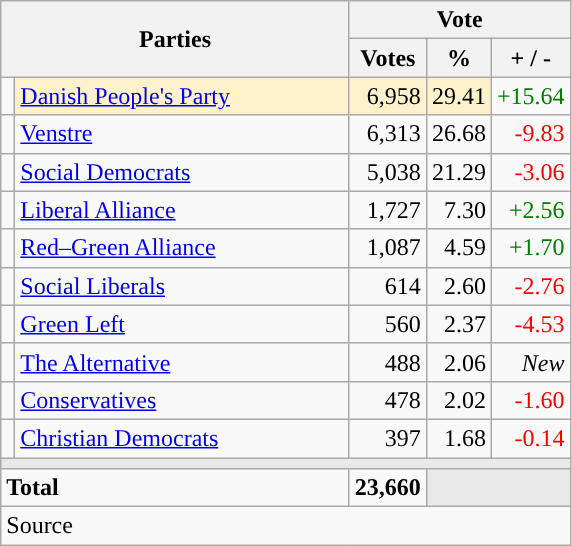<table class="wikitable" style="text-align:right;">
<tr>
<th style="text-align:centre;" rowspan="2" colspan="2" width="225">Parties</th>
<th colspan="3">Vote</th>
</tr>
<tr>
<th width="15">Votes</th>
<th width="15">%</th>
<th width="15">+ / -</th>
</tr>
<tr>
<td width="2" style="color:inherit;background:"></td>
<td bgcolor=#fef2cc  align="left"><a href='#'>Danish People's Party</a></td>
<td bgcolor=#fef2cc>6,958</td>
<td bgcolor=#fef2cc>29.41</td>
<td style=color:green;>+15.64</td>
</tr>
<tr>
<td width="2" style="color:inherit;background:"></td>
<td align="left"><a href='#'>Venstre</a></td>
<td>6,313</td>
<td>26.68</td>
<td style=color:red;>-9.83</td>
</tr>
<tr>
<td width="2" style="color:inherit;background:"></td>
<td align="left"><a href='#'>Social Democrats</a></td>
<td>5,038</td>
<td>21.29</td>
<td style=color:red;>-3.06</td>
</tr>
<tr>
<td width="2" style="color:inherit;background:"></td>
<td align="left"><a href='#'>Liberal Alliance</a></td>
<td>1,727</td>
<td>7.30</td>
<td style=color:green;>+2.56</td>
</tr>
<tr>
<td width="2" style="color:inherit;background:"></td>
<td align="left"><a href='#'>Red–Green Alliance</a></td>
<td>1,087</td>
<td>4.59</td>
<td style=color:green;>+1.70</td>
</tr>
<tr>
<td width="2" style="color:inherit;background:"></td>
<td align="left"><a href='#'>Social Liberals</a></td>
<td>614</td>
<td>2.60</td>
<td style=color:red;>-2.76</td>
</tr>
<tr>
<td width="2" style="color:inherit;background:"></td>
<td align="left"><a href='#'>Green Left</a></td>
<td>560</td>
<td>2.37</td>
<td style=color:red;>-4.53</td>
</tr>
<tr>
<td width="2" style="color:inherit;background:"></td>
<td align="left"><a href='#'>The Alternative</a></td>
<td>488</td>
<td>2.06</td>
<td><em>New</em></td>
</tr>
<tr>
<td width="2" style="color:inherit;background:"></td>
<td align="left"><a href='#'>Conservatives</a></td>
<td>478</td>
<td>2.02</td>
<td style=color:red;>-1.60</td>
</tr>
<tr>
<td width="2" style="color:inherit;background:"></td>
<td align="left"><a href='#'>Christian Democrats</a></td>
<td>397</td>
<td>1.68</td>
<td style=color:red;>-0.14</td>
</tr>
<tr>
<td colspan="7" bgcolor="#E9E9E9"></td>
</tr>
<tr>
<td align="left" colspan="2"><strong>Total</strong></td>
<td><strong>23,660</strong></td>
<td bgcolor="#E9E9E9" colspan="2"></td>
</tr>
<tr>
<td align="left" colspan="6">Source</td>
</tr>
</table>
